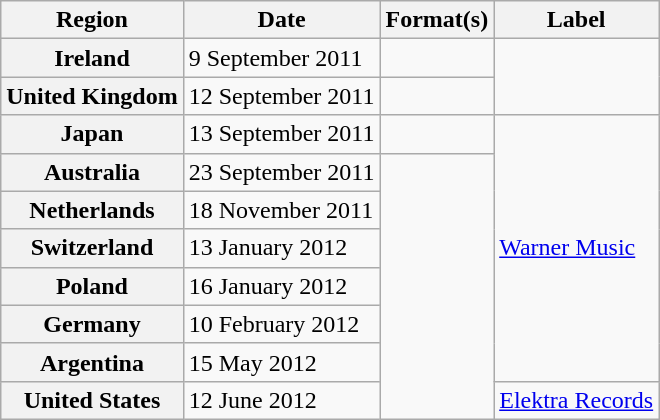<table class="wikitable plainrowheaders">
<tr>
<th scope="col">Region</th>
<th scope="col">Date</th>
<th scope="col">Format(s)</th>
<th scope="col">Label</th>
</tr>
<tr>
<th scope="row">Ireland</th>
<td>9 September 2011</td>
<td></td>
<td rowspan="2"></td>
</tr>
<tr>
<th scope="row">United Kingdom</th>
<td>12 September 2011</td>
<td></td>
</tr>
<tr>
<th scope="row">Japan</th>
<td>13 September 2011</td>
<td></td>
<td rowspan="7"><a href='#'>Warner Music</a></td>
</tr>
<tr>
<th scope="row">Australia</th>
<td>23 September 2011</td>
<td rowspan="7"></td>
</tr>
<tr>
<th scope="row">Netherlands</th>
<td>18 November 2011</td>
</tr>
<tr>
<th scope="row">Switzerland</th>
<td>13 January 2012</td>
</tr>
<tr>
<th scope="row">Poland</th>
<td>16 January 2012</td>
</tr>
<tr>
<th scope="row">Germany</th>
<td>10 February 2012</td>
</tr>
<tr>
<th scope="row">Argentina</th>
<td>15 May 2012</td>
</tr>
<tr>
<th scope="row">United States</th>
<td>12 June 2012</td>
<td><a href='#'>Elektra Records</a></td>
</tr>
</table>
